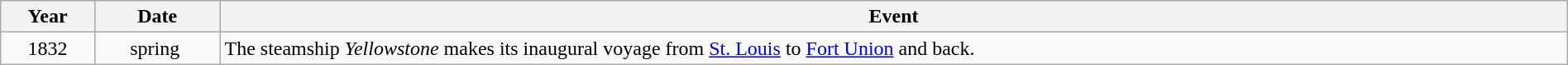<table class="wikitable" style="width:100%;">
<tr>
<th style="width:6%">Year</th>
<th style="width:8%">Date</th>
<th style="width:86%">Event</th>
</tr>
<tr>
<td align=center rowspan=1>1832</td>
<td align=center>spring </td>
<td>The steamship <em>Yellowstone</em> makes its inaugural voyage from <a href='#'>St. Louis</a> to <a href='#'>Fort Union</a> and back.</td>
</tr>
</table>
